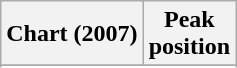<table class="wikitable sortable plainrowheaders" style="text-align:center">
<tr>
<th scope="col">Chart (2007)</th>
<th scope="col">Peak<br> position</th>
</tr>
<tr>
</tr>
<tr>
</tr>
<tr>
</tr>
</table>
